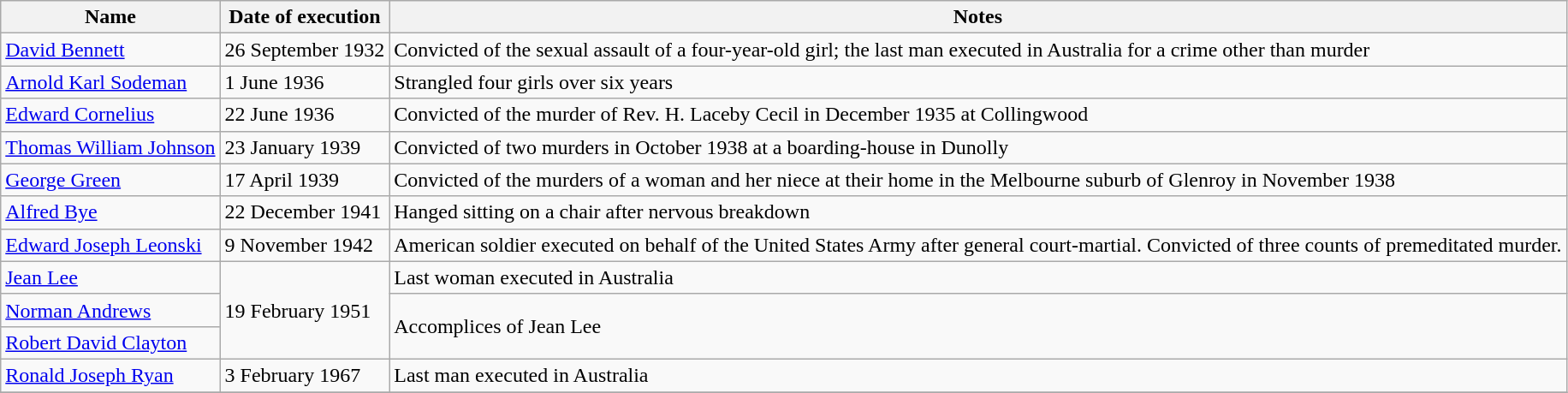<table class="wikitable">
<tr>
<th>Name</th>
<th>Date of execution</th>
<th>Notes</th>
</tr>
<tr>
<td><a href='#'>David Bennett</a></td>
<td>26 September 1932</td>
<td>Convicted of the sexual assault of a four-year-old girl; the last man executed in Australia for a crime other than murder</td>
</tr>
<tr>
<td><a href='#'>Arnold Karl Sodeman</a></td>
<td>1 June 1936</td>
<td>Strangled four girls over six years</td>
</tr>
<tr>
<td><a href='#'>Edward Cornelius</a></td>
<td>22 June 1936</td>
<td>Convicted of the murder of Rev. H. Laceby Cecil in December 1935 at Collingwood</td>
</tr>
<tr>
<td><a href='#'>Thomas William Johnson</a></td>
<td>23 January 1939</td>
<td>Convicted of two murders in October 1938 at a boarding-house in Dunolly</td>
</tr>
<tr>
<td><a href='#'>George Green</a></td>
<td>17 April 1939</td>
<td>Convicted of the murders of a woman and her niece at their home in the Melbourne suburb of Glenroy in November 1938</td>
</tr>
<tr>
<td><a href='#'>Alfred Bye</a></td>
<td>22 December 1941</td>
<td>Hanged sitting on a chair after nervous breakdown</td>
</tr>
<tr>
<td><a href='#'>Edward Joseph Leonski</a></td>
<td>9 November 1942</td>
<td>American soldier executed on behalf of the United States Army after general court-martial. Convicted of three counts of premeditated murder.</td>
</tr>
<tr>
<td><a href='#'>Jean Lee</a></td>
<td rowspan="3">19 February 1951</td>
<td>Last woman executed in Australia</td>
</tr>
<tr>
<td><a href='#'>Norman Andrews</a></td>
<td rowspan="2">Accomplices of Jean Lee</td>
</tr>
<tr>
<td><a href='#'>Robert David Clayton</a></td>
</tr>
<tr>
<td><a href='#'>Ronald Joseph Ryan</a></td>
<td>3 February 1967</td>
<td>Last man executed in Australia</td>
</tr>
<tr>
</tr>
</table>
